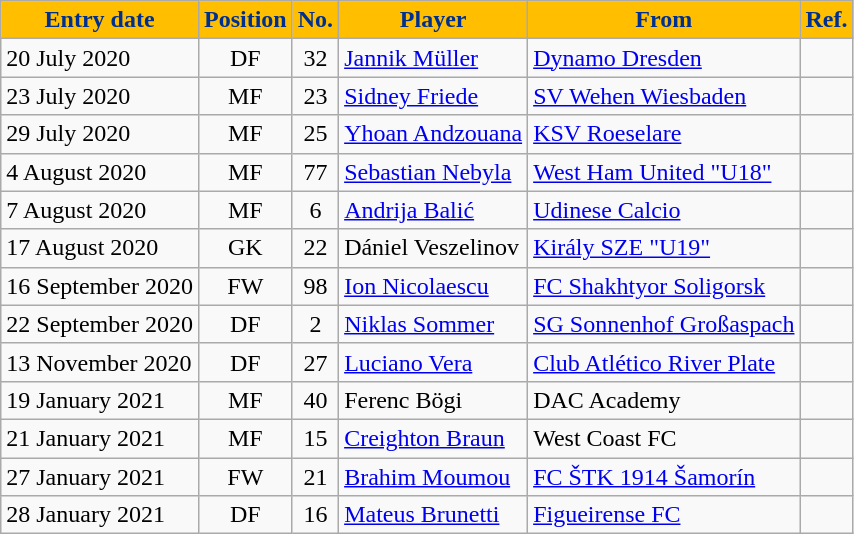<table class="wikitable sortable">
<tr>
<th style="background:#FFBF00; color:#00308F;"><strong>Entry date</strong></th>
<th style="background:#FFBF00; color:#00308F;"><strong>Position</strong></th>
<th style="background:#FFBF00; color:#00308F;"><strong>No.</strong></th>
<th style="background:#FFBF00; color:#00308F;"><strong>Player</strong></th>
<th style="background:#FFBF00; color:#00308F;"><strong>From</strong></th>
<th style="background:#FFBF00; color:#00308F;"><strong>Ref.</strong></th>
</tr>
<tr>
<td>20 July 2020</td>
<td style="text-align:center;">DF</td>
<td style="text-align:center;">32</td>
<td style="text-align:left;"> <a href='#'>Jannik Müller</a></td>
<td style="text-align:left;"> <a href='#'>Dynamo Dresden</a></td>
<td></td>
</tr>
<tr>
<td>23 July 2020</td>
<td style="text-align:center;">MF</td>
<td style="text-align:center;">23</td>
<td style="text-align:left;"> <a href='#'>Sidney Friede</a></td>
<td style="text-align:left;"> <a href='#'>SV Wehen Wiesbaden</a></td>
<td></td>
</tr>
<tr>
<td>29 July 2020</td>
<td style="text-align:center;">MF</td>
<td style="text-align:center;">25</td>
<td style="text-align:left;"> <a href='#'>Yhoan Andzouana</a></td>
<td style="text-align:left;"> <a href='#'>KSV Roeselare</a></td>
<td></td>
</tr>
<tr>
<td>4 August 2020</td>
<td style="text-align:center;">MF</td>
<td style="text-align:center;">77</td>
<td style="text-align:left;"> <a href='#'>Sebastian Nebyla</a></td>
<td style="text-align:left;"> <a href='#'>West Ham United "U18"</a></td>
<td></td>
</tr>
<tr>
<td>7 August 2020</td>
<td style="text-align:center;">MF</td>
<td style="text-align:center;">6</td>
<td style="text-align:left;"> <a href='#'>Andrija Balić</a></td>
<td style="text-align:left;"> <a href='#'>Udinese Calcio</a></td>
<td></td>
</tr>
<tr>
<td>17 August 2020</td>
<td style="text-align:center;">GK</td>
<td style="text-align:center;">22</td>
<td style="text-align:left;"> Dániel Veszelinov</td>
<td style="text-align:left;"> <a href='#'>Király SZE "U19"</a></td>
<td></td>
</tr>
<tr>
<td>16 September 2020</td>
<td style="text-align:center;">FW</td>
<td style="text-align:center;">98</td>
<td style="text-align:left;"> <a href='#'>Ion Nicolaescu</a></td>
<td style="text-align:left;"> <a href='#'>FC Shakhtyor Soligorsk</a></td>
<td></td>
</tr>
<tr>
<td>22 September 2020</td>
<td style="text-align:center;">DF</td>
<td style="text-align:center;">2</td>
<td style="text-align:left;"> <a href='#'>Niklas Sommer</a></td>
<td style="text-align:left;"> <a href='#'>SG Sonnenhof Großaspach</a></td>
<td></td>
</tr>
<tr>
<td>13 November 2020</td>
<td style="text-align:center;">DF</td>
<td style="text-align:center;">27</td>
<td style="text-align:left;"> <a href='#'>Luciano Vera</a></td>
<td style="text-align:left;"> <a href='#'>Club Atlético River Plate</a></td>
<td></td>
</tr>
<tr>
<td>19 January 2021</td>
<td style="text-align:center;">MF</td>
<td style="text-align:center">40</td>
<td style="text-align:left;"> Ferenc Bögi</td>
<td style="text-align:left;">DAC Academy</td>
<td></td>
</tr>
<tr>
<td>21 January 2021</td>
<td style="text-align:center;">MF</td>
<td style="text-align:center">15</td>
<td style="text-align:left;"> <a href='#'>Creighton Braun</a></td>
<td style="text-align:left;"> West Coast FC</td>
<td></td>
</tr>
<tr>
<td>27 January 2021</td>
<td style="text-align:center;">FW</td>
<td style="text-align:center">21</td>
<td style="text-align:left;"> <a href='#'>Brahim Moumou</a></td>
<td style="text-align:left;"> <a href='#'>FC ŠTK 1914 Šamorín</a></td>
<td></td>
</tr>
<tr>
<td>28 January 2021</td>
<td style="text-align:center;">DF</td>
<td style="text-align:center">16</td>
<td style="text-align:left;"> <a href='#'>Mateus Brunetti</a></td>
<td style="text-align:left;"> <a href='#'>Figueirense FC</a></td>
<td></td>
</tr>
</table>
